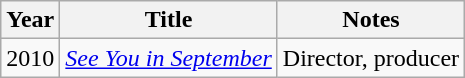<table class="wikitable">
<tr>
<th>Year</th>
<th>Title</th>
<th class="unsortable">Notes</th>
</tr>
<tr>
<td>2010</td>
<td><em><a href='#'>See You in September</a></em></td>
<td>Director, producer</td>
</tr>
</table>
